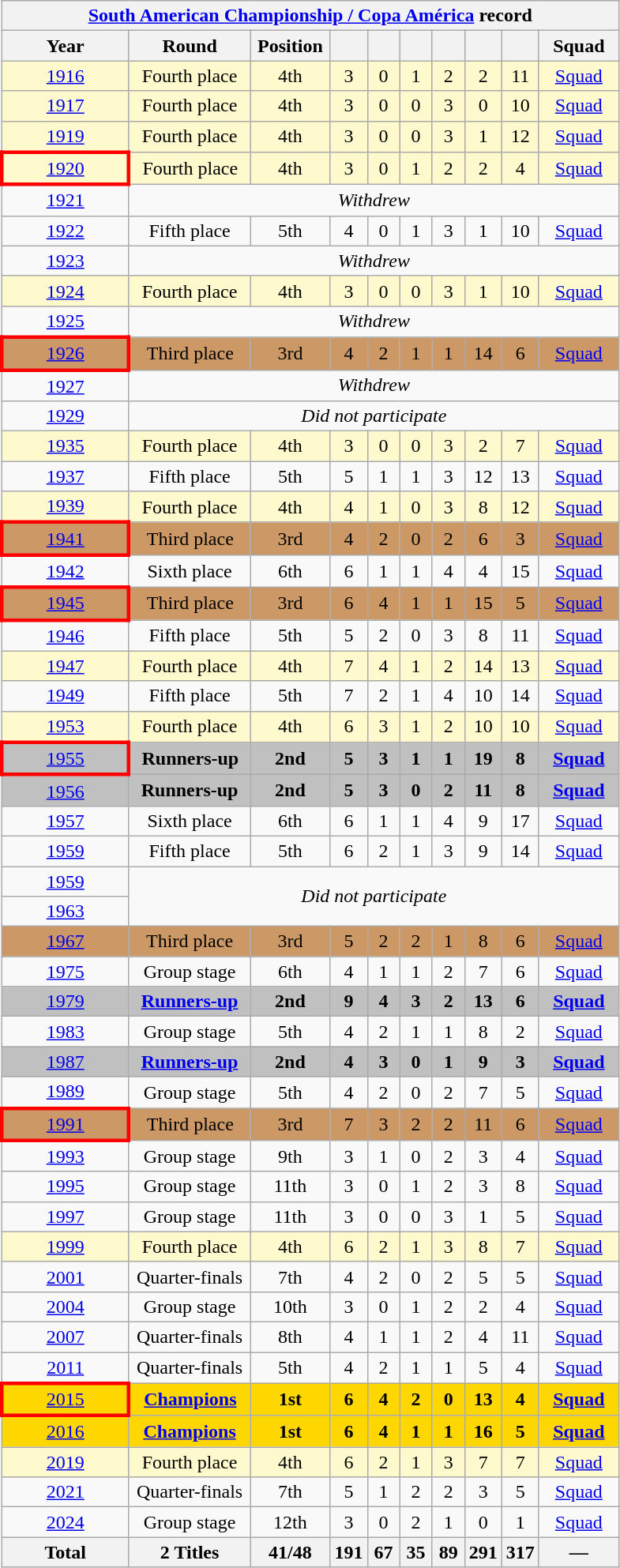<table class="wikitable" style="text-align:center">
<tr>
<th colspan=10><a href='#'>South American Championship / Copa América</a> record</th>
</tr>
<tr>
<th width=100>Year</th>
<th width=95>Round</th>
<th width=60>Position</th>
<th width=20></th>
<th width=20></th>
<th width=20></th>
<th width=20></th>
<th width=20></th>
<th width=20></th>
<th width=60>Squad</th>
</tr>
<tr style="background:LemonChiffon;">
<td> <a href='#'>1916</a></td>
<td>Fourth place</td>
<td>4th</td>
<td>3</td>
<td>0</td>
<td>1</td>
<td>2</td>
<td>2</td>
<td>11</td>
<td><a href='#'>Squad</a></td>
</tr>
<tr style="background:LemonChiffon;">
<td> <a href='#'>1917</a></td>
<td>Fourth place</td>
<td>4th</td>
<td>3</td>
<td>0</td>
<td>0</td>
<td>3</td>
<td>0</td>
<td>10</td>
<td><a href='#'>Squad</a></td>
</tr>
<tr style="background:LemonChiffon;">
<td> <a href='#'>1919</a></td>
<td>Fourth place</td>
<td>4th</td>
<td>3</td>
<td>0</td>
<td>0</td>
<td>3</td>
<td>1</td>
<td>12</td>
<td><a href='#'>Squad</a></td>
</tr>
<tr style="background:LemonChiffon;">
<td style="border:3px solid red"> <a href='#'>1920</a></td>
<td>Fourth place</td>
<td>4th</td>
<td>3</td>
<td>0</td>
<td>1</td>
<td>2</td>
<td>2</td>
<td>4</td>
<td><a href='#'>Squad</a></td>
</tr>
<tr>
<td> <a href='#'>1921</a></td>
<td colspan=9><em>Withdrew</em></td>
</tr>
<tr>
<td> <a href='#'>1922</a></td>
<td>Fifth place</td>
<td>5th</td>
<td>4</td>
<td>0</td>
<td>1</td>
<td>3</td>
<td>1</td>
<td>10</td>
<td><a href='#'>Squad</a></td>
</tr>
<tr>
<td> <a href='#'>1923</a></td>
<td colspan=9><em>Withdrew</em></td>
</tr>
<tr style="background:LemonChiffon;">
<td> <a href='#'>1924</a></td>
<td>Fourth place</td>
<td>4th</td>
<td>3</td>
<td>0</td>
<td>0</td>
<td>3</td>
<td>1</td>
<td>10</td>
<td><a href='#'>Squad</a></td>
</tr>
<tr>
<td> <a href='#'>1925</a></td>
<td colspan=9><em>Withdrew</em></td>
</tr>
<tr style="background:#c96;">
<td style="border:3px solid red"> <a href='#'>1926</a></td>
<td>Third place</td>
<td>3rd</td>
<td>4</td>
<td>2</td>
<td>1</td>
<td>1</td>
<td>14</td>
<td>6</td>
<td><a href='#'>Squad</a></td>
</tr>
<tr>
<td> <a href='#'>1927</a></td>
<td colspan=9><em>Withdrew</em></td>
</tr>
<tr>
<td> <a href='#'>1929</a></td>
<td colspan=9><em>Did not participate</em></td>
</tr>
<tr style="background:LemonChiffon;">
<td> <a href='#'>1935</a></td>
<td>Fourth place</td>
<td>4th</td>
<td>3</td>
<td>0</td>
<td>0</td>
<td>3</td>
<td>2</td>
<td>7</td>
<td><a href='#'>Squad</a></td>
</tr>
<tr>
<td> <a href='#'>1937</a></td>
<td>Fifth place</td>
<td>5th</td>
<td>5</td>
<td>1</td>
<td>1</td>
<td>3</td>
<td>12</td>
<td>13</td>
<td><a href='#'>Squad</a></td>
</tr>
<tr style="background:LemonChiffon;">
<td> <a href='#'>1939</a></td>
<td>Fourth place</td>
<td>4th</td>
<td>4</td>
<td>1</td>
<td>0</td>
<td>3</td>
<td>8</td>
<td>12</td>
<td><a href='#'>Squad</a></td>
</tr>
<tr style="text-align:center; background:#c96;">
<td style="border:3px solid red"> <a href='#'>1941</a></td>
<td>Third place</td>
<td>3rd</td>
<td>4</td>
<td>2</td>
<td>0</td>
<td>2</td>
<td>6</td>
<td>3</td>
<td><a href='#'>Squad</a></td>
</tr>
<tr>
<td> <a href='#'>1942</a></td>
<td>Sixth place</td>
<td>6th</td>
<td>6</td>
<td>1</td>
<td>1</td>
<td>4</td>
<td>4</td>
<td>15</td>
<td><a href='#'>Squad</a></td>
</tr>
<tr style="background:#c96;">
<td style="border:3px solid red"> <a href='#'>1945</a></td>
<td>Third place</td>
<td>3rd</td>
<td>6</td>
<td>4</td>
<td>1</td>
<td>1</td>
<td>15</td>
<td>5</td>
<td><a href='#'>Squad</a></td>
</tr>
<tr>
<td> <a href='#'>1946</a></td>
<td>Fifth place</td>
<td>5th</td>
<td>5</td>
<td>2</td>
<td>0</td>
<td>3</td>
<td>8</td>
<td>11</td>
<td><a href='#'>Squad</a></td>
</tr>
<tr style="background:LemonChiffon;">
<td> <a href='#'>1947</a></td>
<td>Fourth place</td>
<td>4th</td>
<td>7</td>
<td>4</td>
<td>1</td>
<td>2</td>
<td>14</td>
<td>13</td>
<td><a href='#'>Squad</a></td>
</tr>
<tr>
<td> <a href='#'>1949</a></td>
<td>Fifth place</td>
<td>5th</td>
<td>7</td>
<td>2</td>
<td>1</td>
<td>4</td>
<td>10</td>
<td>14</td>
<td><a href='#'>Squad</a></td>
</tr>
<tr style="background:LemonChiffon;">
<td> <a href='#'>1953</a></td>
<td>Fourth place</td>
<td>4th</td>
<td>6</td>
<td>3</td>
<td>1</td>
<td>2</td>
<td>10</td>
<td>10</td>
<td><a href='#'>Squad</a></td>
</tr>
<tr style="background:Silver;">
<td style="border:3px solid red"> <a href='#'>1955</a></td>
<td><strong>Runners-up</strong></td>
<td><strong>2nd</strong></td>
<td><strong>5</strong></td>
<td><strong>3</strong></td>
<td><strong>1</strong></td>
<td><strong>1</strong></td>
<td><strong>19</strong></td>
<td><strong>8</strong></td>
<td><strong><a href='#'>Squad</a></strong></td>
</tr>
<tr style="background:Silver;">
<td> <a href='#'>1956</a></td>
<td><strong>Runners-up</strong></td>
<td><strong>2nd</strong></td>
<td><strong>5</strong></td>
<td><strong>3</strong></td>
<td><strong>0</strong></td>
<td><strong>2</strong></td>
<td><strong>11</strong></td>
<td><strong>8</strong></td>
<td><strong><a href='#'>Squad</a></strong></td>
</tr>
<tr>
<td> <a href='#'>1957</a></td>
<td>Sixth place</td>
<td>6th</td>
<td>6</td>
<td>1</td>
<td>1</td>
<td>4</td>
<td>9</td>
<td>17</td>
<td><a href='#'>Squad</a></td>
</tr>
<tr>
<td> <a href='#'>1959</a></td>
<td>Fifth place</td>
<td>5th</td>
<td>6</td>
<td>2</td>
<td>1</td>
<td>3</td>
<td>9</td>
<td>14</td>
<td><a href='#'>Squad</a></td>
</tr>
<tr>
<td> <a href='#'>1959</a></td>
<td colspan=9 rowspan=2><em>Did not participate</em></td>
</tr>
<tr>
<td> <a href='#'>1963</a></td>
</tr>
<tr style="background:#c96;">
<td> <a href='#'>1967</a></td>
<td>Third place</td>
<td>3rd</td>
<td>5</td>
<td>2</td>
<td>2</td>
<td>1</td>
<td>8</td>
<td>6</td>
<td><a href='#'>Squad</a></td>
</tr>
<tr>
<td><a href='#'>1975</a></td>
<td>Group stage</td>
<td>6th</td>
<td>4</td>
<td>1</td>
<td>1</td>
<td>2</td>
<td>7</td>
<td>6</td>
<td><a href='#'>Squad</a></td>
</tr>
<tr style="background:Silver;">
<td><a href='#'>1979</a></td>
<td><strong><a href='#'>Runners-up</a></strong></td>
<td><strong>2nd</strong></td>
<td><strong>9</strong></td>
<td><strong>4</strong></td>
<td><strong>3</strong></td>
<td><strong>2</strong></td>
<td><strong>13</strong></td>
<td><strong>6</strong></td>
<td><strong><a href='#'>Squad</a></strong></td>
</tr>
<tr>
<td><a href='#'>1983</a></td>
<td>Group stage</td>
<td>5th</td>
<td>4</td>
<td>2</td>
<td>1</td>
<td>1</td>
<td>8</td>
<td>2</td>
<td><a href='#'>Squad</a></td>
</tr>
<tr style="background:Silver;">
<td> <a href='#'>1987</a></td>
<td><strong><a href='#'>Runners-up</a></strong></td>
<td><strong>2nd</strong></td>
<td><strong>4</strong></td>
<td><strong>3</strong></td>
<td><strong>0</strong></td>
<td><strong>1</strong></td>
<td><strong>9</strong></td>
<td><strong>3</strong></td>
<td><strong><a href='#'>Squad</a></strong></td>
</tr>
<tr>
<td> <a href='#'>1989</a></td>
<td>Group stage</td>
<td>5th</td>
<td>4</td>
<td>2</td>
<td>0</td>
<td>2</td>
<td>7</td>
<td>5</td>
<td><a href='#'>Squad</a></td>
</tr>
<tr style="background:#c96;">
<td style="border:3px solid red"> <a href='#'>1991</a></td>
<td>Third place</td>
<td>3rd</td>
<td>7</td>
<td>3</td>
<td>2</td>
<td>2</td>
<td>11</td>
<td>6</td>
<td><a href='#'>Squad</a></td>
</tr>
<tr>
<td> <a href='#'>1993</a></td>
<td>Group stage</td>
<td>9th</td>
<td>3</td>
<td>1</td>
<td>0</td>
<td>2</td>
<td>3</td>
<td>4</td>
<td><a href='#'>Squad</a></td>
</tr>
<tr>
<td> <a href='#'>1995</a></td>
<td>Group stage</td>
<td>11th</td>
<td>3</td>
<td>0</td>
<td>1</td>
<td>2</td>
<td>3</td>
<td>8</td>
<td><a href='#'>Squad</a></td>
</tr>
<tr>
<td> <a href='#'>1997</a></td>
<td>Group stage</td>
<td>11th</td>
<td>3</td>
<td>0</td>
<td>0</td>
<td>3</td>
<td>1</td>
<td>5</td>
<td><a href='#'>Squad</a></td>
</tr>
<tr style="background:LemonChiffon;">
<td> <a href='#'>1999</a></td>
<td>Fourth place</td>
<td>4th</td>
<td>6</td>
<td>2</td>
<td>1</td>
<td>3</td>
<td>8</td>
<td>7</td>
<td><a href='#'>Squad</a></td>
</tr>
<tr>
<td> <a href='#'>2001</a></td>
<td>Quarter-finals</td>
<td>7th</td>
<td>4</td>
<td>2</td>
<td>0</td>
<td>2</td>
<td>5</td>
<td>5</td>
<td><a href='#'>Squad</a></td>
</tr>
<tr>
<td> <a href='#'>2004</a></td>
<td>Group stage</td>
<td>10th</td>
<td>3</td>
<td>0</td>
<td>1</td>
<td>2</td>
<td>2</td>
<td>4</td>
<td><a href='#'>Squad</a></td>
</tr>
<tr>
<td> <a href='#'>2007</a></td>
<td>Quarter-finals</td>
<td>8th</td>
<td>4</td>
<td>1</td>
<td>1</td>
<td>2</td>
<td>4</td>
<td>11</td>
<td><a href='#'>Squad</a></td>
</tr>
<tr>
<td> <a href='#'>2011</a></td>
<td>Quarter-finals</td>
<td>5th</td>
<td>4</td>
<td>2</td>
<td>1</td>
<td>1</td>
<td>5</td>
<td>4</td>
<td><a href='#'>Squad</a></td>
</tr>
<tr style="background:Gold;">
<td style="border:3px solid red"> <a href='#'>2015</a></td>
<td><strong><a href='#'>Champions</a></strong></td>
<td><strong>1st</strong></td>
<td><strong>6</strong></td>
<td><strong>4</strong></td>
<td><strong>2</strong></td>
<td><strong>0</strong></td>
<td><strong>13</strong></td>
<td><strong>4</strong></td>
<td><strong><a href='#'>Squad</a></strong></td>
</tr>
<tr style="background:Gold;">
<td> <a href='#'>2016</a></td>
<td><strong><a href='#'>Champions</a></strong></td>
<td><strong>1st</strong></td>
<td><strong>6</strong></td>
<td><strong>4</strong></td>
<td><strong>1</strong></td>
<td><strong>1</strong></td>
<td><strong>16</strong></td>
<td><strong>5</strong></td>
<td><strong><a href='#'>Squad</a></strong></td>
</tr>
<tr style="background:LemonChiffon;">
<td> <a href='#'>2019</a></td>
<td>Fourth place</td>
<td>4th</td>
<td>6</td>
<td>2</td>
<td>1</td>
<td>3</td>
<td>7</td>
<td>7</td>
<td><a href='#'>Squad</a></td>
</tr>
<tr>
<td> <a href='#'>2021</a></td>
<td>Quarter-finals</td>
<td>7th</td>
<td>5</td>
<td>1</td>
<td>2</td>
<td>2</td>
<td>3</td>
<td>5</td>
<td><a href='#'>Squad</a></td>
</tr>
<tr>
<td> <a href='#'>2024</a></td>
<td>Group stage</td>
<td>12th</td>
<td>3</td>
<td>0</td>
<td>2</td>
<td>1</td>
<td>0</td>
<td>1</td>
<td><a href='#'>Squad</a></td>
</tr>
<tr>
<th>Total</th>
<th>2 Titles</th>
<th>41/48</th>
<th>191</th>
<th>67</th>
<th>35</th>
<th>89</th>
<th>291</th>
<th>317</th>
<th>—</th>
</tr>
</table>
